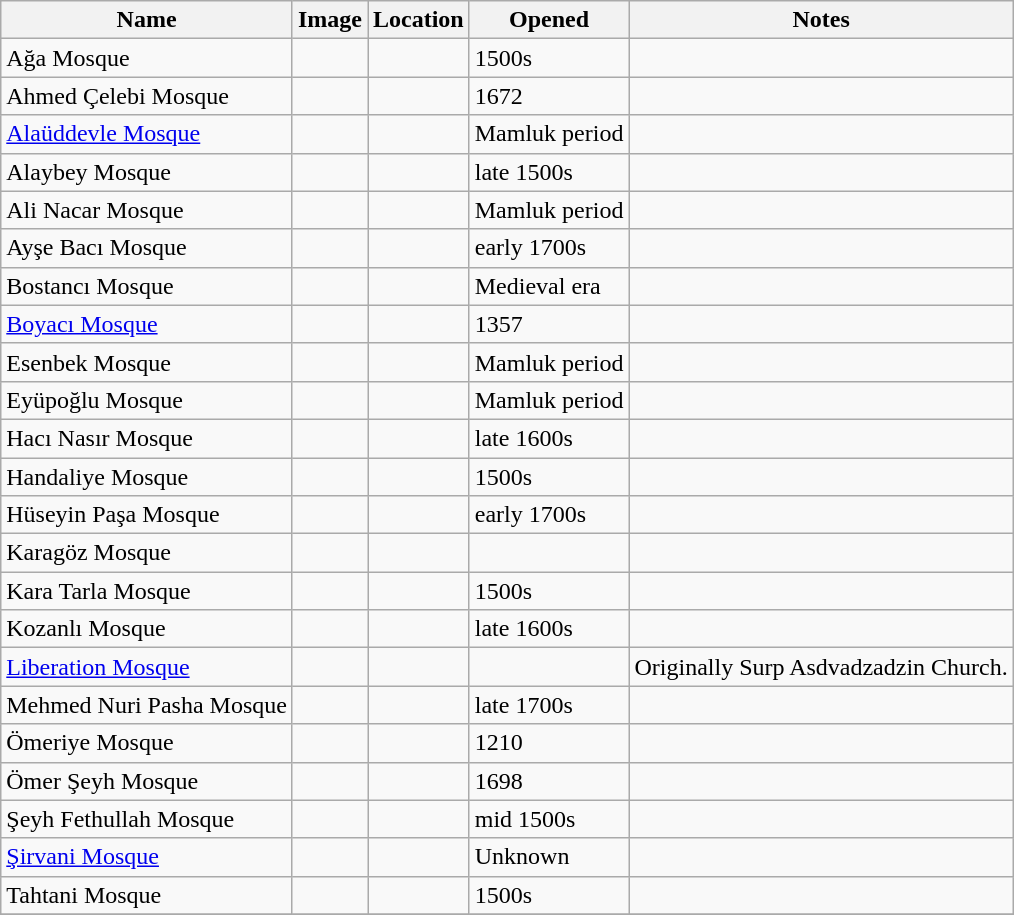<table class="wikitable sortable">
<tr>
<th>Name</th>
<th class="unsortable">Image</th>
<th>Location</th>
<th>Opened</th>
<th class="unsortable">Notes</th>
</tr>
<tr>
<td>Ağa Mosque</td>
<td></td>
<td></td>
<td>1500s</td>
<td></td>
</tr>
<tr>
<td>Ahmed Çelebi Mosque</td>
<td></td>
<td></td>
<td>1672</td>
<td></td>
</tr>
<tr>
<td><a href='#'>Alaüddevle Mosque</a></td>
<td></td>
<td></td>
<td>Mamluk period</td>
<td></td>
</tr>
<tr>
<td>Alaybey Mosque</td>
<td></td>
<td></td>
<td>late 1500s</td>
<td></td>
</tr>
<tr>
<td>Ali Nacar Mosque</td>
<td></td>
<td></td>
<td>Mamluk period</td>
<td></td>
</tr>
<tr>
<td>Ayşe Bacı Mosque</td>
<td></td>
<td></td>
<td>early 1700s</td>
<td></td>
</tr>
<tr>
<td>Bostancı Mosque</td>
<td></td>
<td></td>
<td>Medieval era</td>
<td></td>
</tr>
<tr>
<td><a href='#'>Boyacı Mosque</a></td>
<td></td>
<td></td>
<td>1357</td>
<td></td>
</tr>
<tr>
<td>Esenbek Mosque</td>
<td></td>
<td></td>
<td>Mamluk period</td>
<td></td>
</tr>
<tr>
<td>Eyüpoğlu Mosque</td>
<td></td>
<td></td>
<td>Mamluk period</td>
<td></td>
</tr>
<tr>
<td>Hacı Nasır Mosque</td>
<td></td>
<td></td>
<td>late 1600s</td>
<td></td>
</tr>
<tr>
<td>Handaliye Mosque</td>
<td></td>
<td></td>
<td>1500s</td>
<td></td>
</tr>
<tr>
<td>Hüseyin Paşa Mosque</td>
<td></td>
<td></td>
<td>early 1700s</td>
<td></td>
</tr>
<tr>
<td>Karagöz Mosque</td>
<td></td>
<td></td>
<td></td>
<td></td>
</tr>
<tr>
<td>Kara Tarla Mosque</td>
<td></td>
<td></td>
<td>1500s</td>
<td></td>
</tr>
<tr>
<td>Kozanlı Mosque</td>
<td></td>
<td></td>
<td>late 1600s</td>
<td></td>
</tr>
<tr>
<td><a href='#'>Liberation Mosque</a></td>
<td></td>
<td></td>
<td></td>
<td>Originally Surp Asdvadzadzin Church.</td>
</tr>
<tr>
<td>Mehmed Nuri Pasha Mosque</td>
<td></td>
<td></td>
<td>late 1700s</td>
<td></td>
</tr>
<tr>
<td>Ömeriye Mosque</td>
<td></td>
<td></td>
<td>1210</td>
<td></td>
</tr>
<tr>
<td>Ömer Şeyh Mosque</td>
<td></td>
<td></td>
<td>1698</td>
<td></td>
</tr>
<tr>
<td>Şeyh Fethullah Mosque</td>
<td></td>
<td></td>
<td>mid 1500s</td>
<td></td>
</tr>
<tr>
<td><a href='#'>Şirvani Mosque</a></td>
<td></td>
<td></td>
<td>Unknown</td>
<td></td>
</tr>
<tr>
<td>Tahtani Mosque</td>
<td></td>
<td></td>
<td>1500s</td>
<td></td>
</tr>
<tr>
</tr>
</table>
